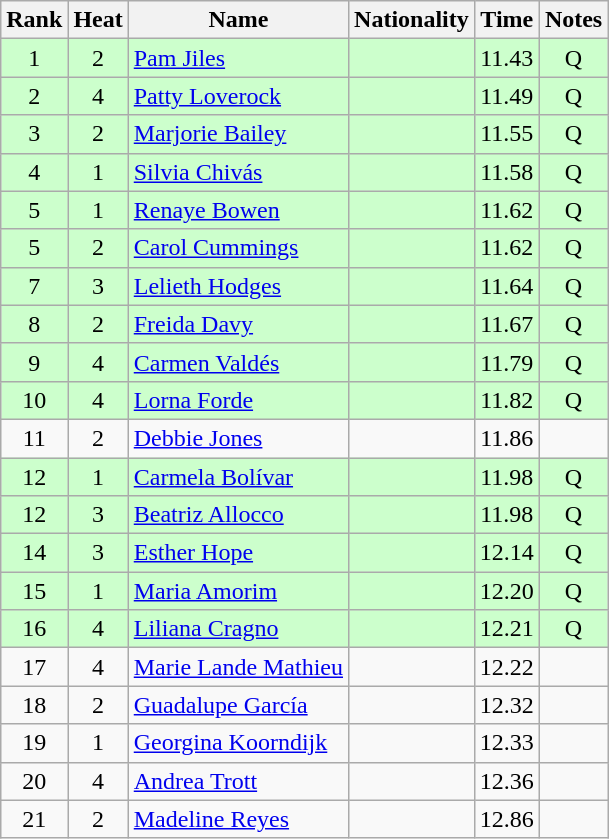<table class="wikitable sortable" style="text-align:center">
<tr>
<th>Rank</th>
<th>Heat</th>
<th>Name</th>
<th>Nationality</th>
<th>Time</th>
<th>Notes</th>
</tr>
<tr bgcolor=ccffcc>
<td>1</td>
<td>2</td>
<td align=left><a href='#'>Pam Jiles</a></td>
<td align=left></td>
<td>11.43</td>
<td>Q</td>
</tr>
<tr bgcolor=ccffcc>
<td>2</td>
<td>4</td>
<td align=left><a href='#'>Patty Loverock</a></td>
<td align=left></td>
<td>11.49</td>
<td>Q</td>
</tr>
<tr bgcolor=ccffcc>
<td>3</td>
<td>2</td>
<td align=left><a href='#'>Marjorie Bailey</a></td>
<td align=left></td>
<td>11.55</td>
<td>Q</td>
</tr>
<tr bgcolor=ccffcc>
<td>4</td>
<td>1</td>
<td align=left><a href='#'>Silvia Chivás</a></td>
<td align=left></td>
<td>11.58</td>
<td>Q</td>
</tr>
<tr bgcolor=ccffcc>
<td>5</td>
<td>1</td>
<td align=left><a href='#'>Renaye Bowen</a></td>
<td align=left></td>
<td>11.62</td>
<td>Q</td>
</tr>
<tr bgcolor=ccffcc>
<td>5</td>
<td>2</td>
<td align=left><a href='#'>Carol Cummings</a></td>
<td align=left></td>
<td>11.62</td>
<td>Q</td>
</tr>
<tr bgcolor=ccffcc>
<td>7</td>
<td>3</td>
<td align=left><a href='#'>Lelieth Hodges</a></td>
<td align=left></td>
<td>11.64</td>
<td>Q</td>
</tr>
<tr bgcolor=ccffcc>
<td>8</td>
<td>2</td>
<td align=left><a href='#'>Freida Davy</a></td>
<td align=left></td>
<td>11.67</td>
<td>Q</td>
</tr>
<tr bgcolor=ccffcc>
<td>9</td>
<td>4</td>
<td align=left><a href='#'>Carmen Valdés</a></td>
<td align=left></td>
<td>11.79</td>
<td>Q</td>
</tr>
<tr bgcolor=ccffcc>
<td>10</td>
<td>4</td>
<td align=left><a href='#'>Lorna Forde</a></td>
<td align=left></td>
<td>11.82</td>
<td>Q</td>
</tr>
<tr>
<td>11</td>
<td>2</td>
<td align=left><a href='#'>Debbie Jones</a></td>
<td align=left></td>
<td>11.86</td>
<td></td>
</tr>
<tr bgcolor=ccffcc>
<td>12</td>
<td>1</td>
<td align=left><a href='#'>Carmela Bolívar</a></td>
<td align=left></td>
<td>11.98</td>
<td>Q</td>
</tr>
<tr bgcolor=ccffcc>
<td>12</td>
<td>3</td>
<td align=left><a href='#'>Beatriz Allocco</a></td>
<td align=left></td>
<td>11.98</td>
<td>Q</td>
</tr>
<tr bgcolor=ccffcc>
<td>14</td>
<td>3</td>
<td align=left><a href='#'>Esther Hope</a></td>
<td align=left></td>
<td>12.14</td>
<td>Q</td>
</tr>
<tr bgcolor=ccffcc>
<td>15</td>
<td>1</td>
<td align=left><a href='#'>Maria Amorim</a></td>
<td align=left></td>
<td>12.20</td>
<td>Q</td>
</tr>
<tr bgcolor=ccffcc>
<td>16</td>
<td>4</td>
<td align=left><a href='#'>Liliana Cragno</a></td>
<td align=left></td>
<td>12.21</td>
<td>Q</td>
</tr>
<tr>
<td>17</td>
<td>4</td>
<td align=left><a href='#'>Marie Lande Mathieu</a></td>
<td align=left></td>
<td>12.22</td>
<td></td>
</tr>
<tr>
<td>18</td>
<td>2</td>
<td align=left><a href='#'>Guadalupe García</a></td>
<td align=left></td>
<td>12.32</td>
<td></td>
</tr>
<tr>
<td>19</td>
<td>1</td>
<td align=left><a href='#'>Georgina Koorndijk</a></td>
<td align=left></td>
<td>12.33</td>
<td></td>
</tr>
<tr>
<td>20</td>
<td>4</td>
<td align=left><a href='#'>Andrea Trott</a></td>
<td align=left></td>
<td>12.36</td>
<td></td>
</tr>
<tr>
<td>21</td>
<td>2</td>
<td align=left><a href='#'>Madeline Reyes</a></td>
<td align=left></td>
<td>12.86</td>
<td></td>
</tr>
</table>
